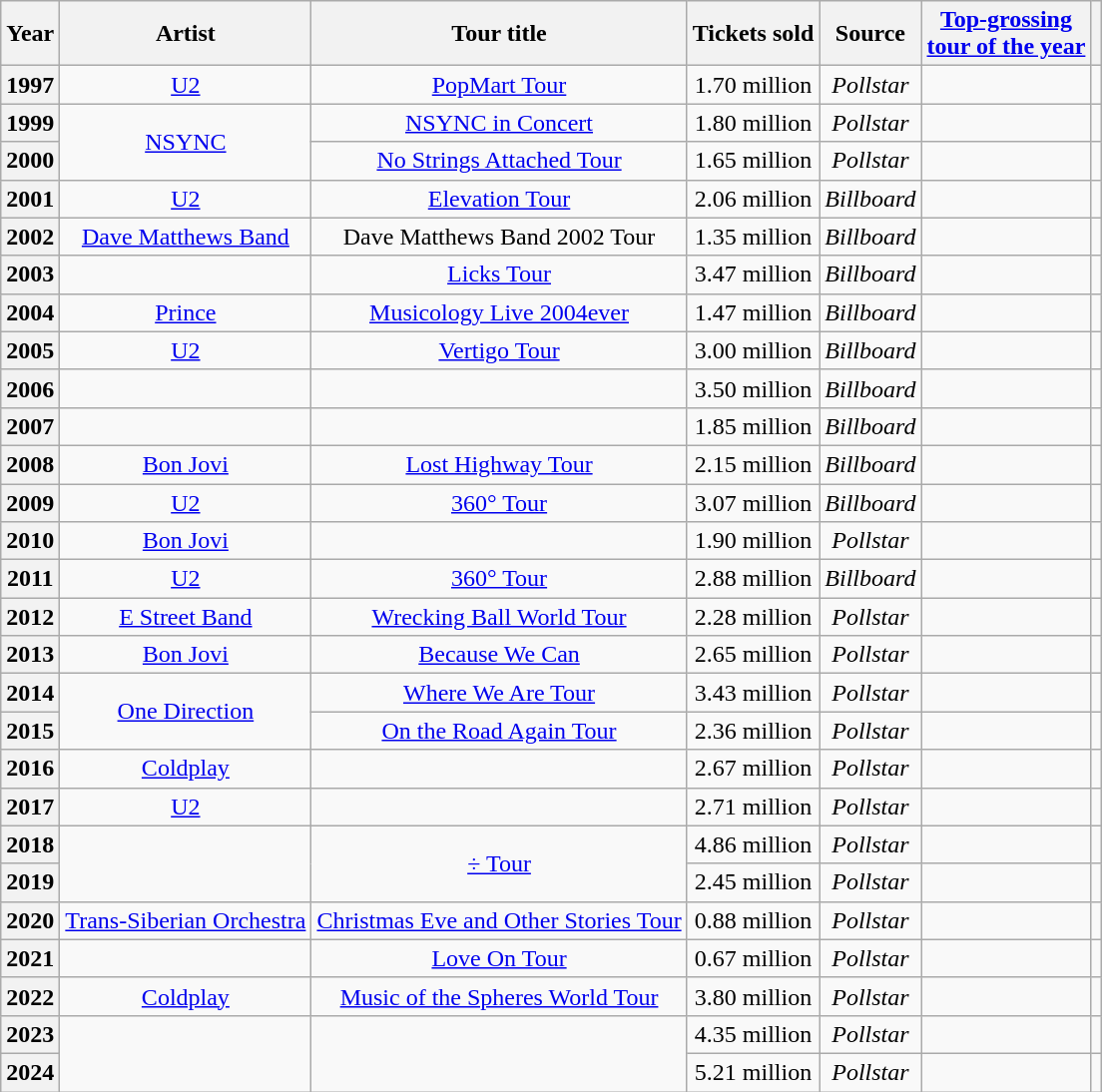<table class="wikitable sortable plainrowheaders" style="text-align:center;">
<tr>
<th scope="col">Year</th>
<th scope="col">Artist</th>
<th scope="col">Tour title</th>
<th scope="col">Tickets sold</th>
<th scope="col">Source</th>
<th scope="col"><a href='#'>Top-grossing<br>tour of the year</a></th>
<th scope="col" class="unsortable"></th>
</tr>
<tr>
<th scope="row" style="text-align:center;">1997</th>
<td><a href='#'>U2</a></td>
<td><a href='#'>PopMart Tour</a></td>
<td>1.70 million</td>
<td><em>Pollstar</em></td>
<td></td>
<td></td>
</tr>
<tr>
<th scope="row" style="text-align:center;">1999</th>
<td rowspan="2"><a href='#'>NSYNC</a></td>
<td><a href='#'>NSYNC in Concert</a></td>
<td>1.80 million</td>
<td><em>Pollstar</em></td>
<td></td>
<td></td>
</tr>
<tr>
<th scope="row" style="text-align:center;">2000</th>
<td><a href='#'>No Strings Attached Tour</a></td>
<td>1.65 million</td>
<td><em>Pollstar</em></td>
<td></td>
<td></td>
</tr>
<tr>
<th scope="row" style="text-align:center;">2001</th>
<td><a href='#'>U2</a></td>
<td><a href='#'>Elevation Tour</a></td>
<td>2.06 million</td>
<td><em>Billboard</em></td>
<td></td>
<td></td>
</tr>
<tr>
<th scope="row" style="text-align:center;">2002</th>
<td><a href='#'>Dave Matthews Band</a></td>
<td>Dave Matthews Band 2002 Tour</td>
<td>1.35 million</td>
<td><em>Billboard</em></td>
<td></td>
<td></td>
</tr>
<tr>
<th scope="row" style="text-align:center;">2003</th>
<td></td>
<td><a href='#'>Licks Tour</a></td>
<td>3.47 million</td>
<td><em>Billboard</em></td>
<td></td>
<td></td>
</tr>
<tr>
<th scope="row" style="text-align:center;">2004</th>
<td><a href='#'>Prince</a></td>
<td><a href='#'>Musicology Live 2004ever</a></td>
<td>1.47 million</td>
<td><em>Billboard</em></td>
<td></td>
<td></td>
</tr>
<tr>
<th scope="row" style="text-align:center;">2005</th>
<td><a href='#'>U2</a></td>
<td><a href='#'>Vertigo Tour</a></td>
<td>3.00 million</td>
<td><em>Billboard</em></td>
<td></td>
<td></td>
</tr>
<tr>
<th scope="row" style="text-align:center;">2006</th>
<td></td>
<td></td>
<td>3.50 million</td>
<td><em>Billboard</em></td>
<td></td>
<td></td>
</tr>
<tr>
<th scope="row" style="text-align:center;">2007</th>
<td></td>
<td></td>
<td>1.85 million</td>
<td><em>Billboard</em></td>
<td></td>
<td></td>
</tr>
<tr>
<th scope="row" style="text-align:center;">2008</th>
<td><a href='#'>Bon Jovi</a></td>
<td><a href='#'>Lost Highway Tour</a></td>
<td>2.15 million</td>
<td><em>Billboard</em></td>
<td></td>
<td></td>
</tr>
<tr>
<th scope="row" style="text-align:center;">2009</th>
<td><a href='#'>U2</a></td>
<td><a href='#'>360° Tour</a></td>
<td>3.07 million</td>
<td><em>Billboard</em></td>
<td></td>
<td></td>
</tr>
<tr>
<th scope="row" style="text-align:center;">2010</th>
<td><a href='#'>Bon Jovi</a></td>
<td></td>
<td>1.90 million</td>
<td><em>Pollstar</em></td>
<td></td>
<td></td>
</tr>
<tr>
<th scope="row" style="text-align:center;">2011</th>
<td><a href='#'>U2</a></td>
<td><a href='#'>360° Tour</a></td>
<td>2.88 million</td>
<td><em>Billboard</em></td>
<td></td>
<td></td>
</tr>
<tr>
<th scope="row" style="text-align:center;">2012</th>
<td><a href='#'>E Street Band</a></td>
<td><a href='#'>Wrecking Ball World Tour</a></td>
<td>2.28 million</td>
<td><em>Pollstar</em></td>
<td></td>
<td></td>
</tr>
<tr>
<th scope="row" style="text-align:center;">2013</th>
<td><a href='#'>Bon Jovi</a></td>
<td><a href='#'>Because We Can</a></td>
<td>2.65 million</td>
<td><em>Pollstar</em></td>
<td></td>
<td></td>
</tr>
<tr>
<th scope="row" style="text-align:center;">2014</th>
<td rowspan="2"><a href='#'>One Direction</a></td>
<td><a href='#'>Where We Are Tour</a></td>
<td>3.43 million</td>
<td><em>Pollstar</em></td>
<td></td>
<td></td>
</tr>
<tr>
<th scope="row" style="text-align:center;">2015</th>
<td><a href='#'>On the Road Again Tour</a></td>
<td>2.36 million</td>
<td><em>Pollstar</em></td>
<td></td>
<td></td>
</tr>
<tr>
<th scope="row" style="text-align:center;">2016</th>
<td><a href='#'>Coldplay</a></td>
<td></td>
<td>2.67 million</td>
<td><em>Pollstar</em></td>
<td></td>
<td></td>
</tr>
<tr>
<th scope="row" style="text-align:center;">2017</th>
<td><a href='#'>U2</a></td>
<td></td>
<td>2.71 million</td>
<td><em>Pollstar</em></td>
<td></td>
<td></td>
</tr>
<tr>
<th scope="row" style="text-align:center;">2018</th>
<td rowspan="2"></td>
<td rowspan="2"><a href='#'>÷ Tour</a></td>
<td>4.86 million</td>
<td><em>Pollstar</em></td>
<td></td>
<td></td>
</tr>
<tr>
<th scope="row" style="text-align:center;">2019</th>
<td>2.45 million</td>
<td><em>Pollstar</em></td>
<td></td>
<td></td>
</tr>
<tr>
<th scope="row" style="text-align:center;">2020</th>
<td><a href='#'>Trans-Siberian Orchestra</a></td>
<td><a href='#'>Christmas Eve and Other Stories Tour</a></td>
<td>0.88 million</td>
<td><em>Pollstar</em></td>
<td></td>
<td></td>
</tr>
<tr>
<th scope="row" style="text-align:center;">2021</th>
<td></td>
<td><a href='#'>Love On Tour</a></td>
<td>0.67 million</td>
<td><em>Pollstar</em></td>
<td></td>
<td></td>
</tr>
<tr>
<th scope="row" style="text-align:center;">2022</th>
<td><a href='#'>Coldplay</a></td>
<td><a href='#'>Music of the Spheres World Tour</a></td>
<td>3.80 million</td>
<td><em>Pollstar</em></td>
<td></td>
<td></td>
</tr>
<tr>
<th scope="row" style="text-align:center;">2023</th>
<td rowspan="2"></td>
<td rowspan="2"></td>
<td>4.35 million</td>
<td><em>Pollstar</em></td>
<td></td>
<td></td>
</tr>
<tr>
<th scope="row" style="text-align:center;">2024</th>
<td>5.21 million</td>
<td><em>Pollstar</em></td>
<td></td>
<td></td>
</tr>
</table>
